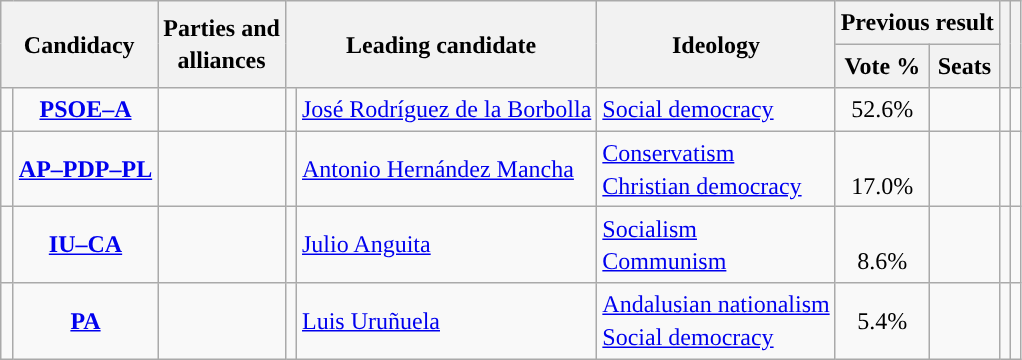<table class="wikitable" style="line-height:1.35em; text-align:left;">
<tr>
<th colspan="2" rowspan="2">Candidacy</th>
<th rowspan="2">Parties and<br>alliances</th>
<th colspan="2" rowspan="2">Leading candidate</th>
<th rowspan="2">Ideology</th>
<th colspan="2">Previous result</th>
<th rowspan="2"></th>
<th rowspan="2"></th>
</tr>
<tr>
<th>Vote %</th>
<th>Seats</th>
</tr>
<tr>
<td width="1" style="color:inherit;background:"></td>
<td align="center"><strong><a href='#'>PSOE–A</a></strong></td>
<td></td>
<td></td>
<td><a href='#'>José Rodríguez de la Borbolla</a></td>
<td><a href='#'>Social democracy</a></td>
<td align="center">52.6%</td>
<td></td>
<td></td>
<td></td>
</tr>
<tr>
<td style="color:inherit;background:"></td>
<td align="center"><strong><a href='#'>AP–PDP–PL</a></strong></td>
<td></td>
<td></td>
<td><a href='#'>Antonio Hernández Mancha</a></td>
<td><a href='#'>Conservatism</a><br><a href='#'>Christian democracy</a></td>
<td align="center"><br>17.0%<br></td>
<td></td>
<td></td>
<td></td>
</tr>
<tr>
<td style="color:inherit;background:"></td>
<td align="center"><strong><a href='#'>IU–CA</a></strong></td>
<td></td>
<td></td>
<td><a href='#'>Julio Anguita</a></td>
<td><a href='#'>Socialism</a><br><a href='#'>Communism</a></td>
<td align="center"><br>8.6%<br></td>
<td></td>
<td></td>
<td></td>
</tr>
<tr>
<td style="color:inherit;background:"></td>
<td align="center"><strong><a href='#'>PA</a></strong></td>
<td></td>
<td></td>
<td><a href='#'>Luis Uruñuela</a></td>
<td><a href='#'>Andalusian nationalism</a><br><a href='#'>Social democracy</a></td>
<td align="center">5.4%</td>
<td></td>
<td></td>
<td></td>
</tr>
</table>
